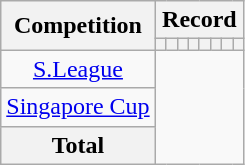<table class="wikitable" style="text-align: center">
<tr>
<th rowspan=2>Competition</th>
<th colspan=8>Record</th>
</tr>
<tr>
<th></th>
<th></th>
<th></th>
<th></th>
<th></th>
<th></th>
<th></th>
<th></th>
</tr>
<tr>
<td><a href='#'>S.League</a><br></td>
</tr>
<tr>
<td><a href='#'>Singapore Cup</a><br></td>
</tr>
<tr>
<th>Total<br></th>
</tr>
</table>
